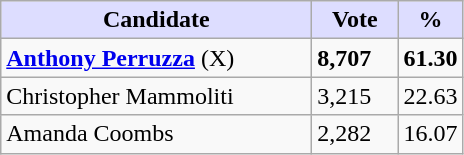<table class="wikitable">
<tr>
<th style="background:#ddf; width:200px;">Candidate</th>
<th style="background:#ddf; width:50px;">Vote</th>
<th style="background:#ddf; width:30px;">%</th>
</tr>
<tr>
<td><strong><a href='#'>Anthony Perruzza</a></strong> (X)</td>
<td><strong>8,707</strong></td>
<td><strong>61.30</strong></td>
</tr>
<tr>
<td>Christopher Mammoliti</td>
<td>3,215</td>
<td>22.63</td>
</tr>
<tr>
<td>Amanda Coombs</td>
<td>2,282</td>
<td>16.07</td>
</tr>
</table>
